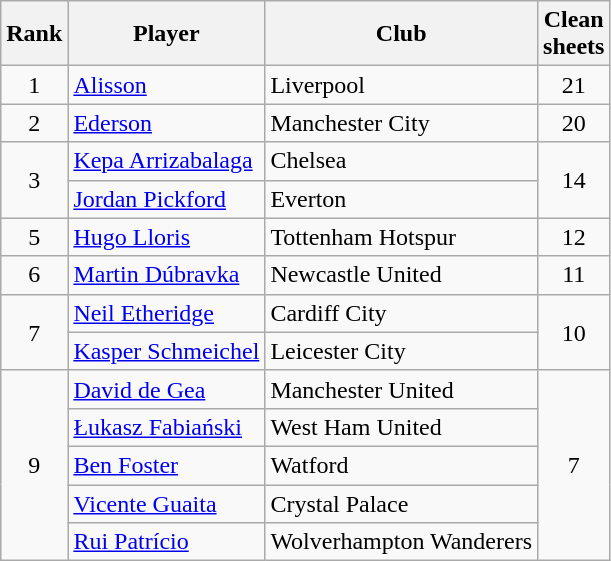<table class="wikitable" style="text-align:center">
<tr>
<th>Rank</th>
<th>Player</th>
<th>Club</th>
<th>Clean<br>sheets</th>
</tr>
<tr>
<td>1</td>
<td align="left"> <a href='#'>Alisson</a></td>
<td align="left">Liverpool</td>
<td>21</td>
</tr>
<tr>
<td>2</td>
<td align="left"> <a href='#'>Ederson</a></td>
<td align="left">Manchester City</td>
<td>20</td>
</tr>
<tr>
<td rowspan=2>3</td>
<td align="left"> <a href='#'>Kepa Arrizabalaga</a></td>
<td align="left">Chelsea</td>
<td rowspan=2>14</td>
</tr>
<tr>
<td align="left"> <a href='#'>Jordan Pickford</a></td>
<td align="left">Everton</td>
</tr>
<tr>
<td>5</td>
<td align="left"> <a href='#'>Hugo Lloris</a></td>
<td align="left">Tottenham Hotspur</td>
<td>12</td>
</tr>
<tr>
<td>6</td>
<td align="left"> <a href='#'>Martin Dúbravka</a></td>
<td align="left">Newcastle United</td>
<td>11</td>
</tr>
<tr>
<td rowspan=2>7</td>
<td align="left"> <a href='#'>Neil Etheridge</a></td>
<td align="left">Cardiff City</td>
<td rowspan=2>10</td>
</tr>
<tr>
<td align="left"> <a href='#'>Kasper Schmeichel</a></td>
<td align="left">Leicester City</td>
</tr>
<tr>
<td rowspan=5>9</td>
<td align="left"> <a href='#'>David de Gea</a></td>
<td align="left">Manchester United</td>
<td rowspan=5>7</td>
</tr>
<tr>
<td align="left"> <a href='#'>Łukasz Fabiański</a></td>
<td align="left">West Ham United</td>
</tr>
<tr>
<td align="left"> <a href='#'>Ben Foster</a></td>
<td align="left">Watford</td>
</tr>
<tr>
<td align="left"> <a href='#'>Vicente Guaita</a></td>
<td align="left">Crystal Palace</td>
</tr>
<tr>
<td align="left"> <a href='#'>Rui Patrício</a></td>
<td align="left">Wolverhampton Wanderers</td>
</tr>
</table>
